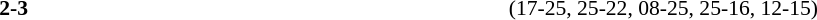<table width=100% cellspacing=1>
<tr>
<th width=20%></th>
<th width=12%></th>
<th width=20%></th>
<th width=33%></th>
<td></td>
</tr>
<tr style=font-size:90%>
<td align=right></td>
<td align=center><strong>2-3</strong></td>
<td></td>
<td>(17-25, 25-22, 08-25, 25-16, 12-15)</td>
</tr>
</table>
